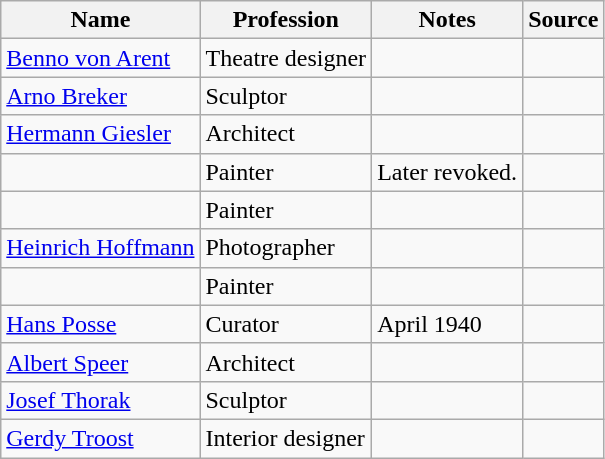<table class="wikitable">
<tr>
<th>Name</th>
<th>Profession</th>
<th>Notes</th>
<th>Source</th>
</tr>
<tr>
<td><a href='#'>Benno von Arent</a></td>
<td>Theatre designer</td>
<td></td>
<td></td>
</tr>
<tr>
<td><a href='#'>Arno Breker</a></td>
<td>Sculptor</td>
<td></td>
<td></td>
</tr>
<tr>
<td><a href='#'>Hermann Giesler</a></td>
<td>Architect</td>
<td></td>
<td></td>
</tr>
<tr>
<td></td>
<td>Painter</td>
<td>Later revoked.</td>
<td></td>
</tr>
<tr>
<td></td>
<td>Painter</td>
<td></td>
<td></td>
</tr>
<tr>
<td><a href='#'>Heinrich Hoffmann</a></td>
<td>Photographer</td>
<td></td>
<td></td>
</tr>
<tr>
<td></td>
<td>Painter</td>
<td></td>
<td></td>
</tr>
<tr>
<td><a href='#'>Hans Posse</a></td>
<td>Curator</td>
<td>April 1940</td>
<td></td>
</tr>
<tr>
<td><a href='#'>Albert Speer</a></td>
<td>Architect</td>
<td></td>
<td></td>
</tr>
<tr>
<td><a href='#'>Josef Thorak</a></td>
<td>Sculptor</td>
<td></td>
<td></td>
</tr>
<tr>
<td><a href='#'>Gerdy Troost</a></td>
<td>Interior designer</td>
<td></td>
<td></td>
</tr>
</table>
